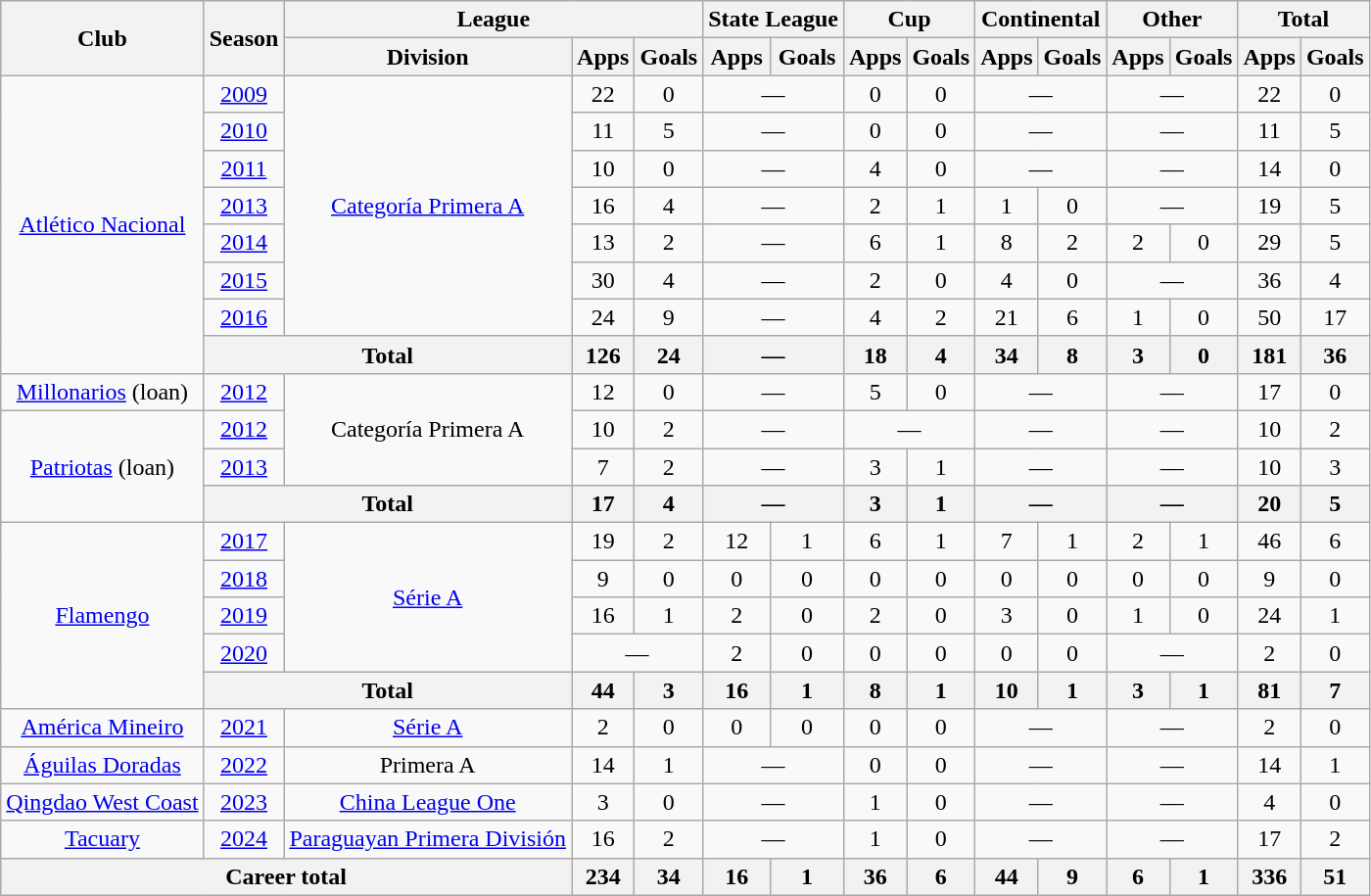<table class="wikitable" style="text-align: center;">
<tr>
<th rowspan="2">Club</th>
<th rowspan="2">Season</th>
<th colspan="3">League</th>
<th colspan="2">State League</th>
<th colspan="2">Cup</th>
<th colspan="2">Continental</th>
<th colspan="2">Other</th>
<th colspan="2">Total</th>
</tr>
<tr>
<th>Division</th>
<th>Apps</th>
<th>Goals</th>
<th>Apps</th>
<th>Goals</th>
<th>Apps</th>
<th>Goals</th>
<th>Apps</th>
<th>Goals</th>
<th>Apps</th>
<th>Goals</th>
<th>Apps</th>
<th>Goals</th>
</tr>
<tr>
<td rowspan="8" valign="center"><a href='#'>Atlético Nacional</a></td>
<td><a href='#'>2009</a></td>
<td rowspan="7"><a href='#'>Categoría Primera A</a></td>
<td>22</td>
<td>0</td>
<td colspan="2">—</td>
<td>0</td>
<td>0</td>
<td colspan="2">—</td>
<td colspan="2">—</td>
<td>22</td>
<td>0</td>
</tr>
<tr>
<td><a href='#'>2010</a></td>
<td>11</td>
<td>5</td>
<td colspan="2">—</td>
<td>0</td>
<td>0</td>
<td colspan="2">—</td>
<td colspan="2">—</td>
<td>11</td>
<td>5</td>
</tr>
<tr>
<td><a href='#'>2011</a></td>
<td>10</td>
<td>0</td>
<td colspan="2">—</td>
<td>4</td>
<td>0</td>
<td colspan="2">—</td>
<td colspan="2">—</td>
<td>14</td>
<td>0</td>
</tr>
<tr>
<td><a href='#'>2013</a></td>
<td>16</td>
<td>4</td>
<td colspan="2">—</td>
<td>2</td>
<td>1</td>
<td>1</td>
<td>0</td>
<td colspan="2">—</td>
<td>19</td>
<td>5</td>
</tr>
<tr>
<td><a href='#'>2014</a></td>
<td>13</td>
<td>2</td>
<td colspan="2">—</td>
<td>6</td>
<td>1</td>
<td>8</td>
<td>2</td>
<td>2</td>
<td>0</td>
<td>29</td>
<td>5</td>
</tr>
<tr>
<td><a href='#'>2015</a></td>
<td>30</td>
<td>4</td>
<td colspan="2">—</td>
<td>2</td>
<td>0</td>
<td>4</td>
<td>0</td>
<td colspan="2">—</td>
<td>36</td>
<td>4</td>
</tr>
<tr>
<td><a href='#'>2016</a></td>
<td>24</td>
<td>9</td>
<td colspan="2">—</td>
<td>4</td>
<td>2</td>
<td>21</td>
<td>6</td>
<td>1</td>
<td>0</td>
<td>50</td>
<td>17</td>
</tr>
<tr>
<th colspan="2">Total</th>
<th>126</th>
<th>24</th>
<th colspan="2">—</th>
<th>18</th>
<th>4</th>
<th>34</th>
<th>8</th>
<th>3</th>
<th>0</th>
<th>181</th>
<th>36</th>
</tr>
<tr>
<td valign="center"><a href='#'>Millonarios</a> (loan)</td>
<td><a href='#'>2012</a></td>
<td rowspan="3">Categoría Primera A</td>
<td>12</td>
<td>0</td>
<td colspan="2">—</td>
<td>5</td>
<td>0</td>
<td colspan="2">—</td>
<td colspan="2">—</td>
<td>17</td>
<td>0</td>
</tr>
<tr>
<td rowspan="3" valign="center"><a href='#'>Patriotas</a> (loan)</td>
<td><a href='#'>2012</a></td>
<td>10</td>
<td>2</td>
<td colspan="2">—</td>
<td colspan="2">—</td>
<td colspan="2">—</td>
<td colspan="2">—</td>
<td>10</td>
<td>2</td>
</tr>
<tr>
<td><a href='#'>2013</a></td>
<td>7</td>
<td>2</td>
<td colspan="2">—</td>
<td>3</td>
<td>1</td>
<td colspan="2">—</td>
<td colspan="2">—</td>
<td>10</td>
<td>3</td>
</tr>
<tr>
<th colspan="2">Total</th>
<th>17</th>
<th>4</th>
<th colspan="2">—</th>
<th>3</th>
<th>1</th>
<th colspan="2">—</th>
<th colspan="2">—</th>
<th>20</th>
<th>5</th>
</tr>
<tr>
<td rowspan="5" valign="center"><a href='#'>Flamengo</a></td>
<td><a href='#'>2017</a></td>
<td rowspan="4"><a href='#'>Série A</a></td>
<td>19</td>
<td>2</td>
<td>12</td>
<td>1</td>
<td>6</td>
<td>1</td>
<td>7</td>
<td>1</td>
<td>2</td>
<td>1</td>
<td>46</td>
<td>6</td>
</tr>
<tr>
<td><a href='#'>2018</a></td>
<td>9</td>
<td>0</td>
<td>0</td>
<td>0</td>
<td>0</td>
<td>0</td>
<td>0</td>
<td>0</td>
<td>0</td>
<td>0</td>
<td>9</td>
<td>0</td>
</tr>
<tr>
<td><a href='#'>2019</a></td>
<td>16</td>
<td>1</td>
<td>2</td>
<td>0</td>
<td>2</td>
<td>0</td>
<td>3</td>
<td>0</td>
<td>1</td>
<td>0</td>
<td>24</td>
<td>1</td>
</tr>
<tr>
<td><a href='#'>2020</a></td>
<td colspan="2">—</td>
<td>2</td>
<td>0</td>
<td>0</td>
<td>0</td>
<td>0</td>
<td>0</td>
<td colspan="2">—</td>
<td>2</td>
<td>0</td>
</tr>
<tr>
<th colspan="2">Total</th>
<th>44</th>
<th>3</th>
<th>16</th>
<th>1</th>
<th>8</th>
<th>1</th>
<th>10</th>
<th>1</th>
<th>3</th>
<th>1</th>
<th>81</th>
<th>7</th>
</tr>
<tr>
<td rowspan="1" valign="center"><a href='#'>América Mineiro</a></td>
<td><a href='#'>2021</a></td>
<td rowspan="1"><a href='#'>Série A</a></td>
<td>2</td>
<td>0</td>
<td>0</td>
<td>0</td>
<td>0</td>
<td>0</td>
<td colspan="2">—</td>
<td colspan="2">—</td>
<td>2</td>
<td>0</td>
</tr>
<tr>
<td><a href='#'>Águilas Doradas</a></td>
<td><a href='#'>2022</a></td>
<td>Primera A</td>
<td>14</td>
<td>1</td>
<td colspan="2">—</td>
<td>0</td>
<td>0</td>
<td colspan="2">—</td>
<td colspan="2">—</td>
<td>14</td>
<td>1</td>
</tr>
<tr>
<td><a href='#'>Qingdao West Coast</a></td>
<td><a href='#'>2023</a></td>
<td><a href='#'>China League One</a></td>
<td>3</td>
<td>0</td>
<td colspan="2">—</td>
<td>1</td>
<td>0</td>
<td colspan="2">—</td>
<td colspan="2">—</td>
<td>4</td>
<td>0</td>
</tr>
<tr>
<td><a href='#'>Tacuary</a></td>
<td><a href='#'>2024</a></td>
<td><a href='#'>Paraguayan Primera División</a></td>
<td>16</td>
<td>2</td>
<td colspan="2">—</td>
<td>1</td>
<td>0</td>
<td colspan="2">—</td>
<td colspan="2">—</td>
<td>17</td>
<td>2</td>
</tr>
<tr>
<th colspan="3"><strong>Career total</strong></th>
<th>234</th>
<th>34</th>
<th>16</th>
<th>1</th>
<th>36</th>
<th>6</th>
<th>44</th>
<th>9</th>
<th>6</th>
<th>1</th>
<th>336</th>
<th>51</th>
</tr>
</table>
